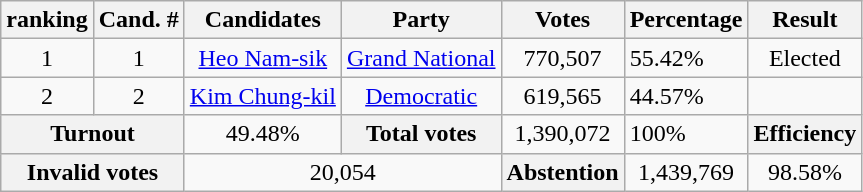<table class="wikitable sortable" style="text-align:center;">
<tr>
<th>ranking</th>
<th>Cand. #</th>
<th>Candidates</th>
<th>Party</th>
<th>Votes</th>
<th>Percentage</th>
<th>Result</th>
</tr>
<tr>
<td>1</td>
<td>1</td>
<td><a href='#'>Heo Nam-sik</a></td>
<td><a href='#'>Grand National</a></td>
<td>770,507</td>
<td align=left>55.42%</td>
<td>Elected</td>
</tr>
<tr>
<td>2</td>
<td>2</td>
<td><a href='#'>Kim Chung-kil</a></td>
<td><a href='#'>Democratic</a></td>
<td>619,565</td>
<td align=left>44.57%</td>
<td></td>
</tr>
<tr class="sortbottom">
<th colspan=2>Turnout</th>
<td>49.48%</td>
<th>Total votes</th>
<td>1,390,072</td>
<td align=left>100%</td>
<th>Efficiency</th>
</tr>
<tr class="sortbottom">
<th colspan=2>Invalid votes</th>
<td colspan=2>20,054</td>
<th>Abstention</th>
<td>1,439,769</td>
<td>98.58%</td>
</tr>
</table>
